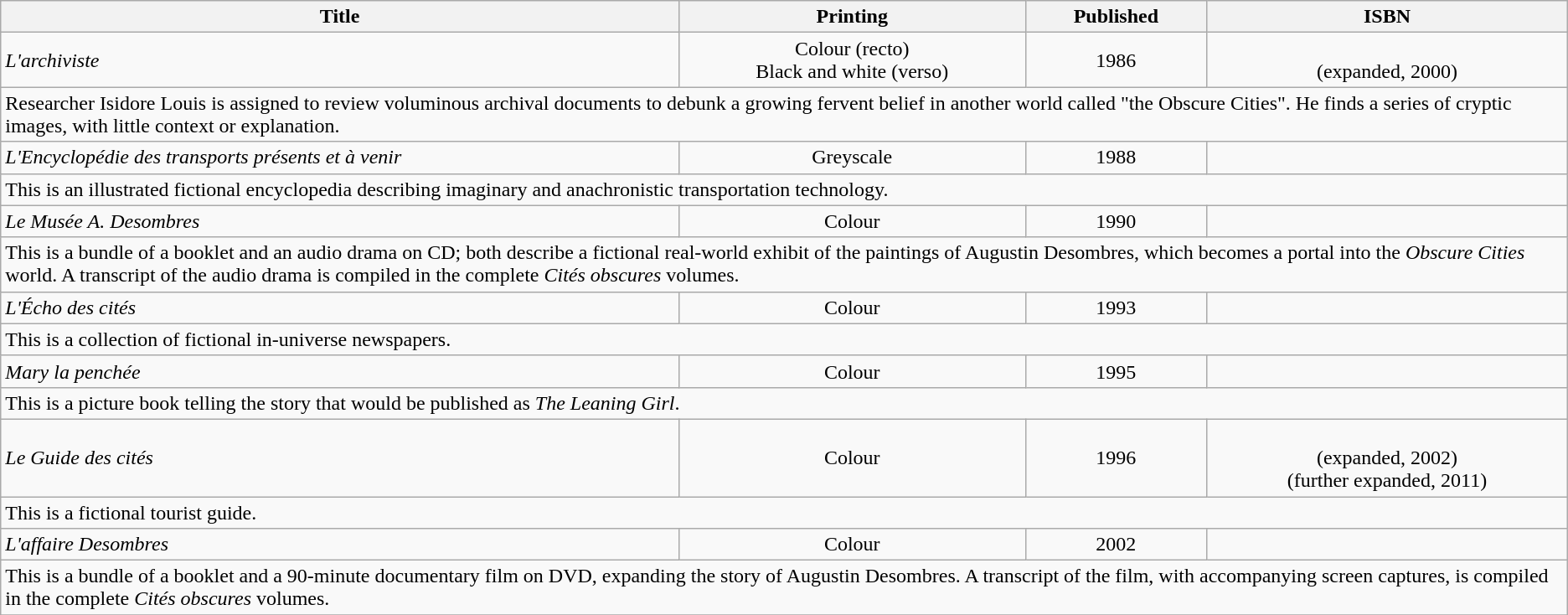<table class="wikitable" style="text-align: center;">
<tr>
<th>Title</th>
<th>Printing</th>
<th>Published</th>
<th>ISBN</th>
</tr>
<tr>
<td style="text-align: left;"><em>L'archiviste</em></td>
<td>Colour (recto)<br>Black and white (verso)</td>
<td>1986</td>
<td><br> (expanded, 2000)</td>
</tr>
<tr style="text-align: left;">
<td colspan="7">Researcher Isidore Louis is assigned to review voluminous archival documents to debunk a growing fervent belief in another world called "the Obscure Cities". He finds a series of cryptic images, with little context or explanation.</td>
</tr>
<tr>
<td style="text-align: left;"><em>L'Encyclopédie des transports présents et à venir</em></td>
<td>Greyscale</td>
<td>1988</td>
<td></td>
</tr>
<tr style="text-align: left;">
<td colspan="7">This is an illustrated fictional encyclopedia describing imaginary and anachronistic transportation technology.</td>
</tr>
<tr>
<td style="text-align: left;"><em>Le Musée A. Desombres</em></td>
<td>Colour</td>
<td>1990</td>
<td></td>
</tr>
<tr style="text-align: left;">
<td colspan="7">This is a bundle of a booklet and an audio drama on CD; both describe a fictional real-world exhibit of the paintings of Augustin Desombres, which becomes a portal into the <em>Obscure Cities</em> world. A transcript of the audio drama is compiled in the complete <em>Cités obscures</em> volumes.</td>
</tr>
<tr>
<td style="text-align: left;"><em>L'Écho des cités</em></td>
<td>Colour</td>
<td>1993</td>
<td></td>
</tr>
<tr style="text-align: left;">
<td colspan="7">This is a collection of fictional in-universe newspapers.</td>
</tr>
<tr>
<td style="text-align: left;"><em>Mary la penchée</em></td>
<td>Colour</td>
<td>1995</td>
<td></td>
</tr>
<tr style="text-align: left;">
<td colspan="7">This is a picture book telling the story that would be published as <em>The Leaning Girl</em>.</td>
</tr>
<tr>
<td style="text-align: left;"><em>Le Guide des cités</em></td>
<td>Colour</td>
<td>1996</td>
<td><br> (expanded, 2002)<br> (further expanded, 2011)</td>
</tr>
<tr style="text-align: left;">
<td colspan="7">This is a fictional tourist guide.</td>
</tr>
<tr>
<td style="text-align: left;"><em>L'affaire Desombres</em></td>
<td>Colour</td>
<td>2002</td>
<td></td>
</tr>
<tr style="text-align: left;">
<td colspan="7">This is a bundle of a booklet and a 90-minute documentary film on DVD, expanding the story of Augustin Desombres. A transcript of the film, with accompanying screen captures, is compiled in the complete <em>Cités obscures</em> volumes.</td>
</tr>
<tr>
</tr>
</table>
